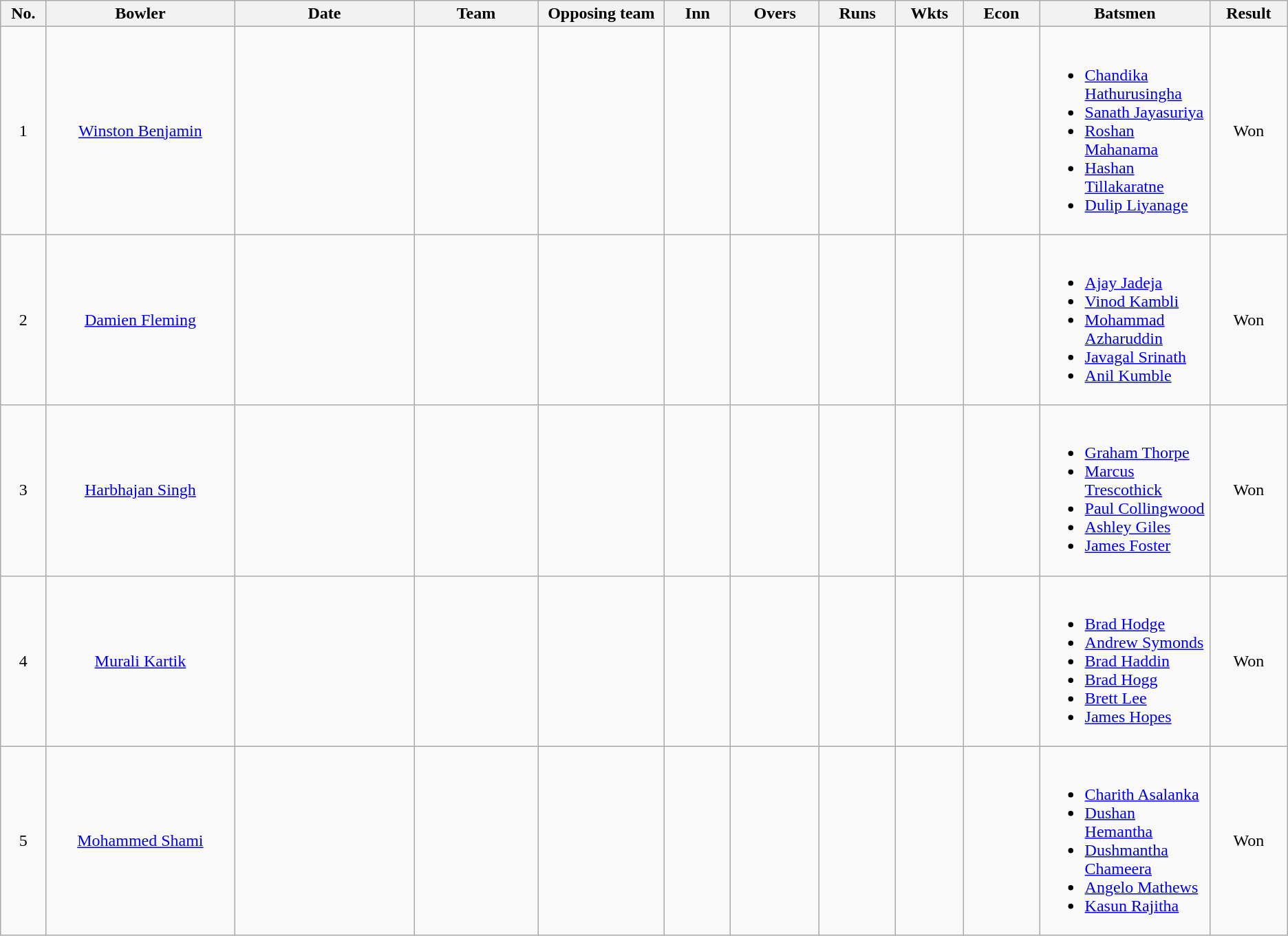<table class="wikitable sortable" style="font-size: 100%">
<tr align=center>
<th scope="col" width="38">No.</th>
<th scope="col" width="185">Bowler</th>
<th scope="col" width="180">Date</th>
<th scope="col" width="120">Team</th>
<th scope="col" width="120">Opposing team</th>
<th scope="col" width="60">Inn</th>
<th scope="col" width="82">Overs</th>
<th scope="col" width="70">Runs</th>
<th scope="col" width="60">Wkts</th>
<th scope="col" width="70">Econ</th>
<th scope="col" width="160" class="unsortable">Batsmen</th>
<th scope="col" width="70">Result</th>
</tr>
<tr align="center">
<td scope="row">1</td>
<td><a href='#'>Winston Benjamin</a></td>
<td></td>
<td></td>
<td></td>
<td></td>
<td></td>
<td></td>
<td></td>
<td></td>
<td align=left><br><ul><li><a href='#'>Chandika Hathurusingha</a></li><li><a href='#'>Sanath Jayasuriya</a></li><li><a href='#'>Roshan Mahanama</a></li><li><a href='#'>Hashan Tillakaratne</a></li><li><a href='#'>Dulip Liyanage</a></li></ul></td>
<td>Won </td>
</tr>
<tr align="center">
<td scope="row">2</td>
<td><a href='#'>Damien Fleming</a></td>
<td></td>
<td></td>
<td></td>
<td></td>
<td></td>
<td></td>
<td></td>
<td></td>
<td align=left><br><ul><li><a href='#'>Ajay Jadeja</a></li><li><a href='#'>Vinod Kambli</a></li><li><a href='#'>Mohammad Azharuddin</a></li><li><a href='#'>Javagal Srinath</a></li><li><a href='#'>Anil Kumble</a></li></ul></td>
<td>Won </td>
</tr>
<tr align="center">
<td scope="row">3</td>
<td><a href='#'>Harbhajan Singh</a></td>
<td></td>
<td></td>
<td></td>
<td></td>
<td></td>
<td></td>
<td></td>
<td></td>
<td align=left><br><ul><li><a href='#'>Graham Thorpe</a></li><li><a href='#'>Marcus Trescothick</a></li><li><a href='#'>Paul Collingwood</a></li><li><a href='#'>Ashley Giles</a></li><li><a href='#'>James Foster</a></li></ul></td>
<td>Won </td>
</tr>
<tr align="center">
<td scope="row">4</td>
<td><a href='#'>Murali Kartik</a></td>
<td></td>
<td></td>
<td></td>
<td></td>
<td></td>
<td></td>
<td></td>
<td></td>
<td align=left><br><ul><li><a href='#'>Brad Hodge</a></li><li><a href='#'>Andrew Symonds</a></li><li><a href='#'>Brad Haddin</a></li><li><a href='#'>Brad Hogg</a></li><li><a href='#'>Brett Lee</a></li><li><a href='#'>James Hopes</a></li></ul></td>
<td>Won </td>
</tr>
<tr align="center">
<td scope="row">5</td>
<td><a href='#'>Mohammed Shami</a></td>
<td></td>
<td></td>
<td></td>
<td></td>
<td></td>
<td></td>
<td></td>
<td></td>
<td align=left><br><ul><li><a href='#'>Charith Asalanka</a></li><li><a href='#'>Dushan Hemantha</a></li><li><a href='#'>Dushmantha Chameera</a></li><li><a href='#'>Angelo Mathews</a></li><li><a href='#'>Kasun Rajitha</a></li></ul></td>
<td>Won </td>
</tr>
</table>
